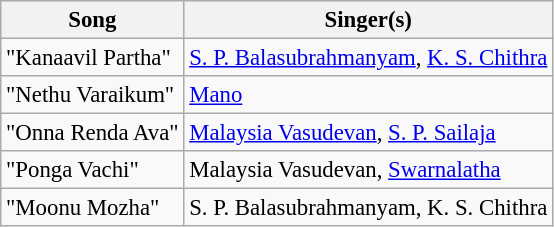<table class="wikitable" style="font-size:95%;">
<tr>
<th>Song</th>
<th>Singer(s)</th>
</tr>
<tr>
<td>"Kanaavil Partha"</td>
<td><a href='#'>S. P. Balasubrahmanyam</a>, <a href='#'>K. S. Chithra</a></td>
</tr>
<tr>
<td>"Nethu Varaikum"</td>
<td><a href='#'>Mano</a></td>
</tr>
<tr>
<td>"Onna Renda Ava"</td>
<td><a href='#'>Malaysia Vasudevan</a>, <a href='#'>S. P. Sailaja</a></td>
</tr>
<tr>
<td>"Ponga Vachi"</td>
<td>Malaysia Vasudevan, <a href='#'>Swarnalatha</a></td>
</tr>
<tr>
<td>"Moonu Mozha"</td>
<td>S. P. Balasubrahmanyam, K. S. Chithra</td>
</tr>
</table>
